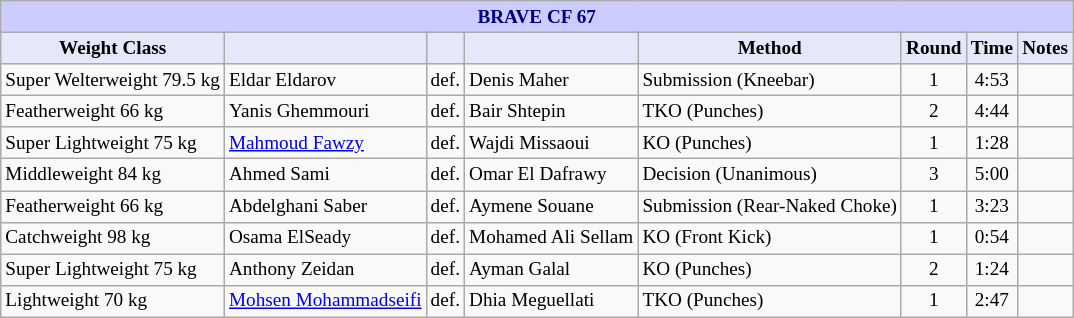<table class="wikitable" style="font-size: 80%;">
<tr>
<th colspan="8" style="background-color: #ccf; color: #000080; text-align: center;"><strong>BRAVE CF 67</strong></th>
</tr>
<tr>
<th colspan="1" style="background-color: #E6E8FA; color: #000000; text-align: center;">Weight Class</th>
<th colspan="1" style="background-color: #E6E8FA; color: #000000; text-align: center;"></th>
<th colspan="1" style="background-color: #E6E8FA; color: #000000; text-align: center;"></th>
<th colspan="1" style="background-color: #E6E8FA; color: #000000; text-align: center;"></th>
<th colspan="1" style="background-color: #E6E8FA; color: #000000; text-align: center;">Method</th>
<th colspan="1" style="background-color: #E6E8FA; color: #000000; text-align: center;">Round</th>
<th colspan="1" style="background-color: #E6E8FA; color: #000000; text-align: center;">Time</th>
<th colspan="1" style="background-color: #E6E8FA; color: #000000; text-align: center;">Notes</th>
</tr>
<tr>
<td>Super Welterweight 79.5 kg</td>
<td> Eldar Eldarov</td>
<td>def.</td>
<td> Denis Maher</td>
<td>Submission (Kneebar)</td>
<td align=center>1</td>
<td align=center>4:53</td>
<td></td>
</tr>
<tr>
<td>Featherweight 66 kg</td>
<td> Yanis Ghemmouri</td>
<td>def.</td>
<td> Bair Shtepin</td>
<td>TKO (Punches)</td>
<td align=center>2</td>
<td align=center>4:44</td>
<td></td>
</tr>
<tr>
<td>Super Lightweight 75 kg</td>
<td> <a href='#'>Mahmoud Fawzy</a></td>
<td>def.</td>
<td> Wajdi Missaoui</td>
<td>KO (Punches)</td>
<td align=center>1</td>
<td align=center>1:28</td>
<td></td>
</tr>
<tr>
<td>Middleweight 84 kg</td>
<td> Ahmed Sami</td>
<td>def.</td>
<td> Omar El Dafrawy</td>
<td>Decision (Unanimous)</td>
<td align=center>3</td>
<td align=center>5:00</td>
<td></td>
</tr>
<tr>
<td>Featherweight 66 kg</td>
<td> Abdelghani Saber</td>
<td>def.</td>
<td> Aymene Souane</td>
<td>Submission (Rear-Naked Choke)</td>
<td align=center>1</td>
<td align=center>3:23</td>
<td></td>
</tr>
<tr>
<td>Catchweight 98 kg</td>
<td> Osama ElSeady</td>
<td>def.</td>
<td> Mohamed Ali Sellam</td>
<td>KO (Front Kick)</td>
<td align=center>1</td>
<td align=center>0:54</td>
<td></td>
</tr>
<tr>
<td>Super Lightweight 75 kg</td>
<td> Anthony Zeidan</td>
<td>def.</td>
<td> Ayman Galal</td>
<td>KO (Punches)</td>
<td align=center>2</td>
<td align=center>1:24</td>
<td></td>
</tr>
<tr>
<td>Lightweight 70 kg</td>
<td> <a href='#'>Mohsen Mohammadseifi</a></td>
<td>def.</td>
<td> Dhia Meguellati</td>
<td>TKO (Punches)</td>
<td align=center>1</td>
<td align=center>2:47</td>
<td></td>
</tr>
</table>
